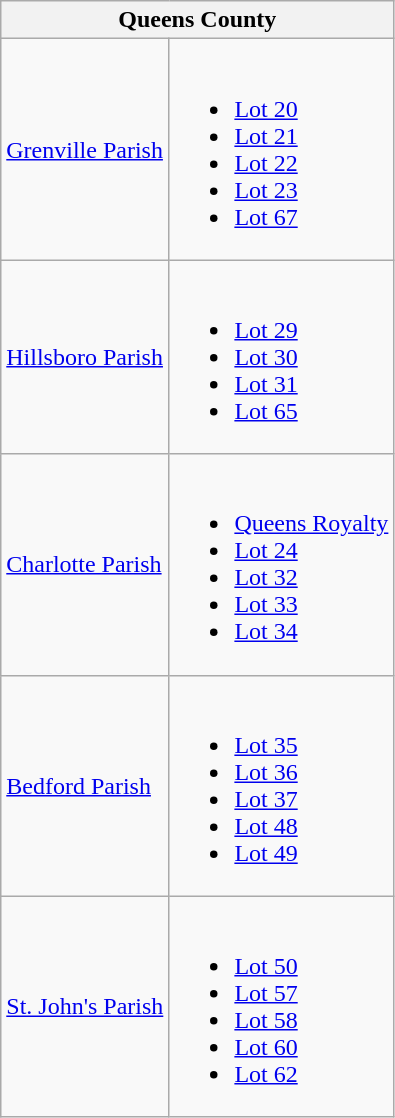<table class="wikitable">
<tr>
<th colspan=2>Queens County</th>
</tr>
<tr>
<td><a href='#'>Grenville Parish</a></td>
<td><br><ul><li><a href='#'>Lot 20</a></li><li><a href='#'>Lot 21</a></li><li><a href='#'>Lot 22</a></li><li><a href='#'>Lot 23</a></li><li><a href='#'>Lot 67</a></li></ul></td>
</tr>
<tr>
<td><a href='#'>Hillsboro Parish</a></td>
<td><br><ul><li><a href='#'>Lot 29</a></li><li><a href='#'>Lot 30</a></li><li><a href='#'>Lot 31</a></li><li><a href='#'>Lot 65</a></li></ul></td>
</tr>
<tr>
<td><a href='#'>Charlotte Parish</a></td>
<td><br><ul><li><a href='#'>Queens Royalty</a></li><li><a href='#'>Lot 24</a></li><li><a href='#'>Lot 32</a></li><li><a href='#'>Lot 33</a></li><li><a href='#'>Lot 34</a></li></ul></td>
</tr>
<tr>
<td><a href='#'>Bedford Parish</a></td>
<td><br><ul><li><a href='#'>Lot 35</a></li><li><a href='#'>Lot 36</a></li><li><a href='#'>Lot 37</a></li><li><a href='#'>Lot 48</a></li><li><a href='#'>Lot 49</a></li></ul></td>
</tr>
<tr>
<td><a href='#'>St. John's Parish</a></td>
<td><br><ul><li><a href='#'>Lot 50</a></li><li><a href='#'>Lot 57</a></li><li><a href='#'>Lot 58</a></li><li><a href='#'>Lot 60</a></li><li><a href='#'>Lot 62</a></li></ul></td>
</tr>
</table>
